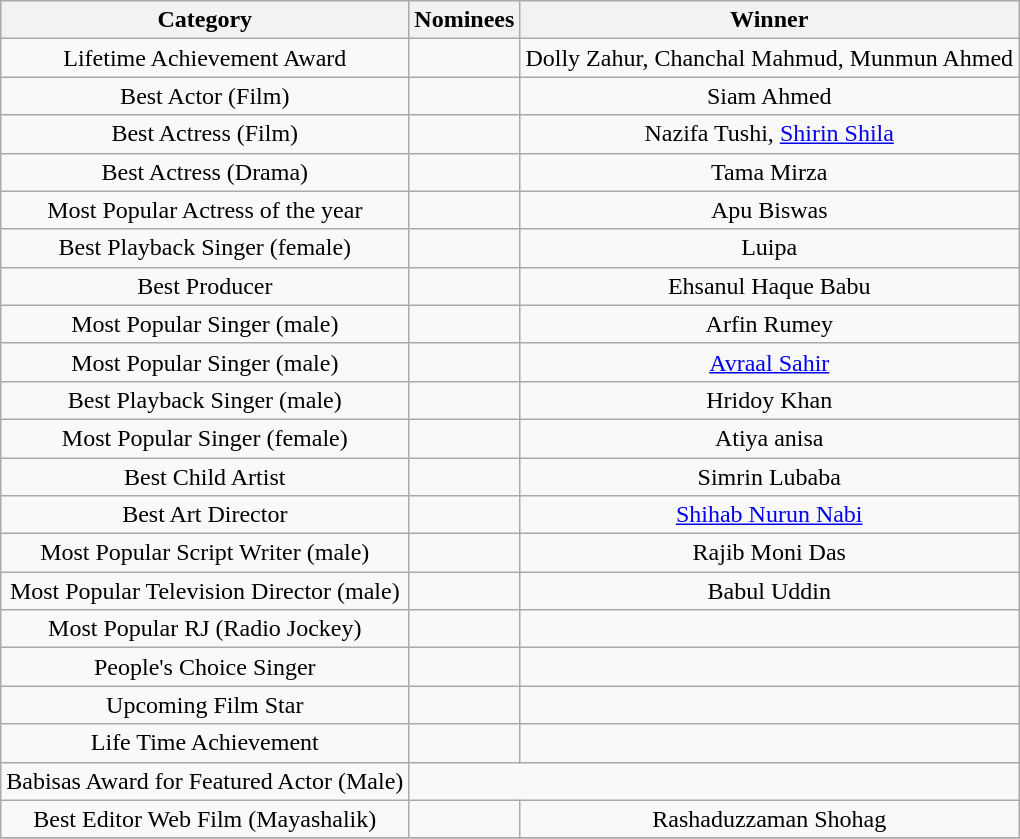<table class="sortable wikitable"  style="text-align: center">
<tr>
<th>Category</th>
<th>Nominees</th>
<th>Winner</th>
</tr>
<tr>
<td>Lifetime Achievement Award</td>
<td></td>
<td>Dolly Zahur, Chanchal Mahmud, Munmun Ahmed</td>
</tr>
<tr>
<td>Best Actor (Film)</td>
<td></td>
<td>Siam Ahmed</td>
</tr>
<tr>
<td>Best Actress (Film)</td>
<td></td>
<td>Nazifa Tushi, <a href='#'>Shirin Shila</a></td>
</tr>
<tr>
<td>Best Actress (Drama)</td>
<td></td>
<td>Tama Mirza</td>
</tr>
<tr>
<td>Most Popular Actress of the year</td>
<td></td>
<td>Apu Biswas</td>
</tr>
<tr>
<td>Best Playback Singer (female)</td>
<td></td>
<td>Luipa</td>
</tr>
<tr>
<td>Best Producer</td>
<td></td>
<td>Ehsanul Haque Babu</td>
</tr>
<tr>
<td>Most Popular Singer (male)</td>
<td></td>
<td>Arfin Rumey</td>
</tr>
<tr>
<td>Most Popular Singer (male)</td>
<td></td>
<td><a href='#'>Avraal Sahir</a></td>
</tr>
<tr>
<td>Best Playback Singer (male)</td>
<td></td>
<td>Hridoy Khan</td>
</tr>
<tr>
<td>Most Popular Singer (female)</td>
<td></td>
<td>Atiya anisa</td>
</tr>
<tr>
<td>Best Child Artist</td>
<td></td>
<td>Simrin Lubaba</td>
</tr>
<tr>
<td>Best Art Director</td>
<td></td>
<td><a href='#'>Shihab Nurun Nabi</a></td>
</tr>
<tr>
<td>Most Popular Script Writer (male)</td>
<td></td>
<td>Rajib Moni Das</td>
</tr>
<tr>
<td>Most Popular Television Director (male)</td>
<td></td>
<td>Babul Uddin</td>
</tr>
<tr>
<td>Most Popular RJ (Radio Jockey)</td>
<td></td>
<td></td>
</tr>
<tr>
<td>People's Choice Singer</td>
<td></td>
<td></td>
</tr>
<tr>
<td>Upcoming Film Star</td>
<td></td>
<td></td>
</tr>
<tr>
<td>Life Time Achievement</td>
<td></td>
<td></td>
</tr>
<tr>
<td>Babisas Award for Featured Actor (Male)</td>
</tr>
<tr>
<td>Best Editor Web Film (Mayashalik)</td>
<td></td>
<td>Rashaduzzaman Shohag</td>
</tr>
<tr>
</tr>
</table>
